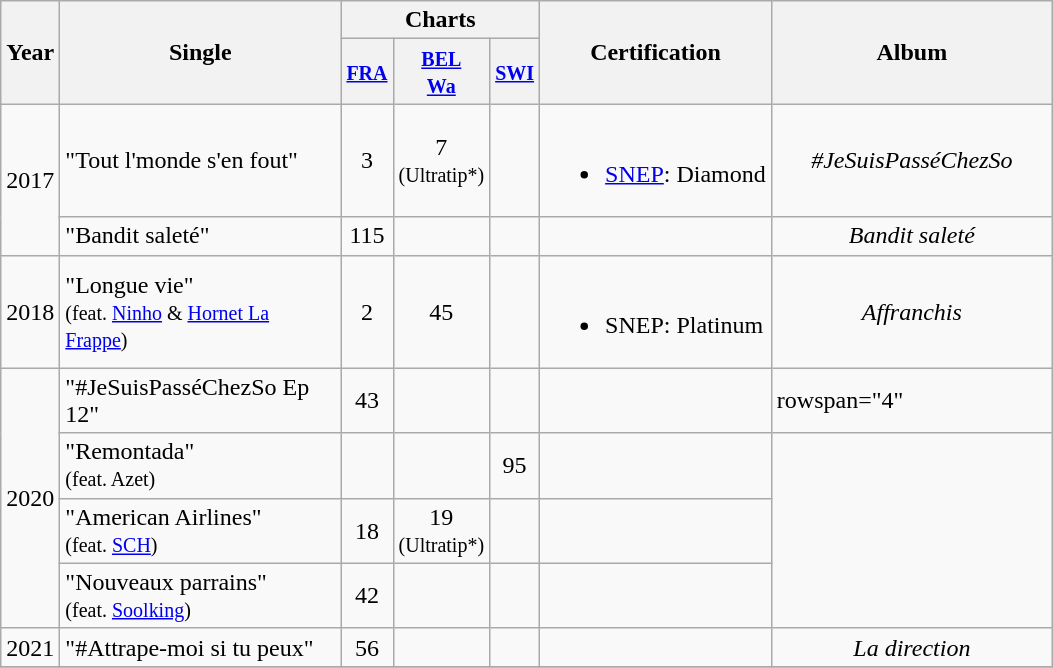<table class="wikitable">
<tr>
<th align="center" rowspan="2" width="10">Year</th>
<th align="center" rowspan="2" width="180">Single</th>
<th align="center" colspan="3">Charts</th>
<th align="center" rowspan="2">Certification</th>
<th align="center" rowspan="2" width="180">Album</th>
</tr>
<tr>
<th width="20"><small><a href='#'>FRA</a></small><br></th>
<th width="20"><small><a href='#'>BEL<br>Wa</a></small><br></th>
<th width="20"><small><a href='#'>SWI</a></small><br></th>
</tr>
<tr>
<td align="center" rowspan="2">2017</td>
<td>"Tout l'monde s'en fout"</td>
<td align="center">3</td>
<td align="center">7<br><small>(Ultratip*)</small></td>
<td align="center"></td>
<td><br><ul><li><a href='#'>SNEP</a>: Diamond</li></ul></td>
<td align="center"><em>#JeSuisPasséChezSo</em></td>
</tr>
<tr>
<td>"Bandit saleté"</td>
<td align="center">115</td>
<td align="center"></td>
<td align="center"></td>
<td></td>
<td align="center"><em>Bandit saleté</em></td>
</tr>
<tr>
<td align="center">2018</td>
<td>"Longue vie"<br><small>(feat. <a href='#'>Ninho</a> & <a href='#'>Hornet La Frappe</a>)</small></td>
<td align="center">2</td>
<td align="center">45</td>
<td align="center"></td>
<td><br><ul><li>SNEP: Platinum</li></ul></td>
<td align="center"><em>Affranchis</em></td>
</tr>
<tr>
<td align="center" rowspan="4">2020</td>
<td>"#JeSuisPasséChezSo Ep 12"</td>
<td align="center">43<br></td>
<td align="center"></td>
<td align="center"></td>
<td></td>
<td>rowspan="4" </td>
</tr>
<tr>
<td>"Remontada"<br><small>(feat. Azet)</small></td>
<td align="center"></td>
<td align="center"></td>
<td align="center">95</td>
<td></td>
</tr>
<tr>
<td>"American Airlines"<br><small>(feat. <a href='#'>SCH</a>)</small></td>
<td align="center">18</td>
<td align="center">19<br><small>(Ultratip*)</small></td>
<td align="center"></td>
<td></td>
</tr>
<tr>
<td>"Nouveaux parrains"<br><small>(feat. <a href='#'>Soolking</a>)</small></td>
<td align="center">42</td>
<td align="center"></td>
<td align="center"></td>
<td></td>
</tr>
<tr>
<td align="center">2021</td>
<td>"#Attrape-moi si tu peux"</td>
<td align="center">56</td>
<td align="center"></td>
<td align="center"></td>
<td></td>
<td align="center"><em>La direction</em></td>
</tr>
<tr>
</tr>
</table>
